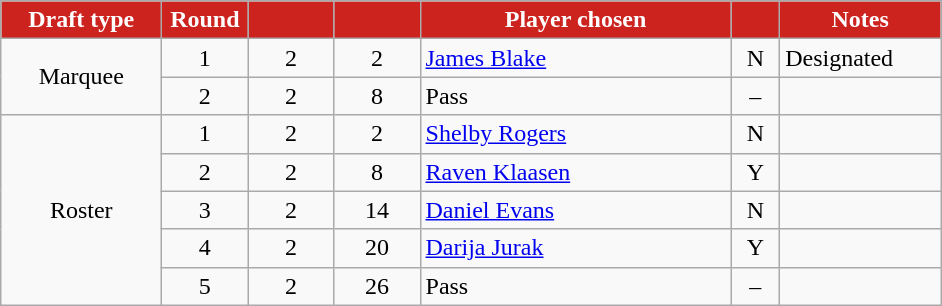<table class="wikitable" style="text-align:left">
<tr>
<th style="background:#CD231F; color:white" width="100px">Draft type</th>
<th style="background:#CD231F; color:white" width="50px">Round</th>
<th style="background:#CD231F; color:white" width="50px"></th>
<th style="background:#CD231F; color:white" width="50px"></th>
<th style="background:#CD231F; color:white" width="200px">Player chosen</th>
<th style="background:#CD231F; color:white" width="25px"></th>
<th style="background:#CD231F; color:white" width="100px">Notes</th>
</tr>
<tr>
<td rowspan="2" style="text-align:center">Marquee</td>
<td style="text-align:center">1</td>
<td style="text-align:center">2</td>
<td style="text-align:center">2</td>
<td> <a href='#'>James Blake</a></td>
<td style="text-align:center">N</td>
<td>Designated</td>
</tr>
<tr>
<td style="text-align:center">2</td>
<td style="text-align:center">2</td>
<td style="text-align:center">8</td>
<td>Pass</td>
<td style="text-align:center">–</td>
<td></td>
</tr>
<tr>
<td rowspan="5" style="text-align:center">Roster</td>
<td style="text-align:center">1</td>
<td style="text-align:center">2</td>
<td style="text-align:center">2</td>
<td> <a href='#'>Shelby Rogers</a></td>
<td style="text-align:center">N</td>
<td></td>
</tr>
<tr>
<td style="text-align:center">2</td>
<td style="text-align:center">2</td>
<td style="text-align:center">8</td>
<td> <a href='#'>Raven Klaasen</a></td>
<td style="text-align:center">Y</td>
<td></td>
</tr>
<tr>
<td style="text-align:center">3</td>
<td style="text-align:center">2</td>
<td style="text-align:center">14</td>
<td> <a href='#'>Daniel Evans</a></td>
<td style="text-align:center">N</td>
<td></td>
</tr>
<tr>
<td style="text-align:center">4</td>
<td style="text-align:center">2</td>
<td style="text-align:center">20</td>
<td> <a href='#'>Darija Jurak</a></td>
<td style="text-align:center">Y</td>
<td></td>
</tr>
<tr>
<td style="text-align:center">5</td>
<td style="text-align:center">2</td>
<td style="text-align:center">26</td>
<td>Pass</td>
<td style="text-align:center">–</td>
<td></td>
</tr>
</table>
